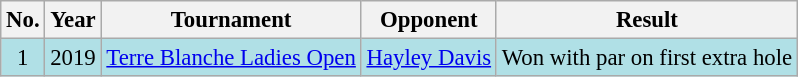<table class="wikitable" style="font-size:95%;">
<tr>
<th>No.</th>
<th>Year</th>
<th>Tournament</th>
<th>Opponent</th>
<th>Result</th>
</tr>
<tr style="background:#B0E0E6;">
<td align=center>1</td>
<td align=center>2019</td>
<td><a href='#'>Terre Blanche Ladies Open</a></td>
<td> <a href='#'>Hayley Davis</a></td>
<td>Won with par on first extra hole</td>
</tr>
</table>
